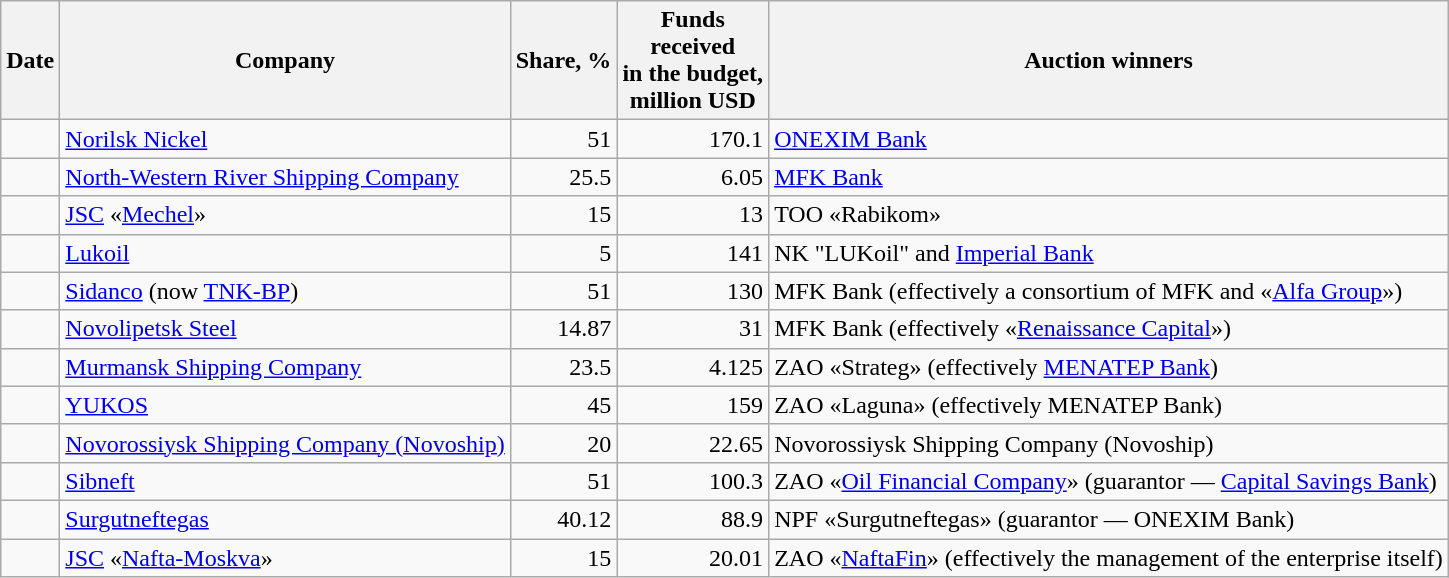<table class="wikitable sortable">
<tr>
<th>Date</th>
<th align=left>Company</th>
<th align=left>Share, %</th>
<th align=left>Funds<br>received<br>in the budget,<br>million USD</th>
<th align=left>Auction winners</th>
</tr>
<tr>
<td></td>
<td align=left><a href='#'>Norilsk Nickel</a></td>
<td align=right>51</td>
<td align=right>170.1</td>
<td align=left><a href='#'>ONEXIM Bank</a></td>
</tr>
<tr>
<td></td>
<td align=left><a href='#'>North-Western River Shipping Company</a></td>
<td align=right>25.5</td>
<td align=right>6.05</td>
<td align=left><a href='#'>MFK Bank</a></td>
</tr>
<tr>
<td></td>
<td align=left><a href='#'>JSC</a> «<a href='#'>Mechel</a>»</td>
<td align=right>15</td>
<td align=right>13</td>
<td align=left>TOO «Rabikom»</td>
</tr>
<tr>
<td></td>
<td align=left><a href='#'>Lukoil</a></td>
<td align=right>5</td>
<td align=right>141</td>
<td align=left>NK "LUKoil" and <a href='#'>Imperial Bank</a></td>
</tr>
<tr>
<td></td>
<td align=left><a href='#'>Sidanco</a> (now <a href='#'>TNK-BP</a>)</td>
<td align=right>51</td>
<td align=right>130</td>
<td align=left>MFK Bank (effectively a consortium of MFK and «<a href='#'>Alfa Group</a>»)</td>
</tr>
<tr>
<td></td>
<td align=left><a href='#'>Novolipetsk Steel</a></td>
<td align=right>14.87</td>
<td align=right>31</td>
<td align=left>MFK Bank (effectively «<a href='#'>Renaissance Capital</a>»)</td>
</tr>
<tr>
<td></td>
<td align=left><a href='#'>Murmansk Shipping Company</a></td>
<td align=right>23.5</td>
<td align=right>4.125</td>
<td align=left>ZAO «Strateg» (effectively <a href='#'>MENATEP Bank</a>)</td>
</tr>
<tr>
<td></td>
<td align=left><a href='#'>YUKOS</a></td>
<td align=right>45</td>
<td align=right>159</td>
<td align=left>ZAO «Laguna» (effectively MENATEP Bank)</td>
</tr>
<tr>
<td></td>
<td align=left><a href='#'>Novorossiysk Shipping Company (Novoship)</a></td>
<td align=right>20</td>
<td align=right>22.65</td>
<td align=left>Novorossiysk Shipping Company (Novoship)</td>
</tr>
<tr>
<td></td>
<td align=left><a href='#'>Sibneft</a></td>
<td align=right>51</td>
<td align=right>100.3</td>
<td align=left>ZAO «<a href='#'>Oil Financial Company</a>» (guarantor — <a href='#'>Capital Savings Bank</a>)</td>
</tr>
<tr>
<td></td>
<td align=left><a href='#'>Surgutneftegas</a></td>
<td align=right>40.12</td>
<td align=right>88.9</td>
<td align=left>NPF «Surgutneftegas» (guarantor — ONEXIM Bank)</td>
</tr>
<tr>
<td></td>
<td align=left><a href='#'>JSC</a> «<a href='#'>Nafta-Moskva</a>»</td>
<td align=right>15</td>
<td align=right>20.01</td>
<td align=left>ZAO «<a href='#'>NaftaFin</a>» (effectively the management of the enterprise itself)</td>
</tr>
</table>
